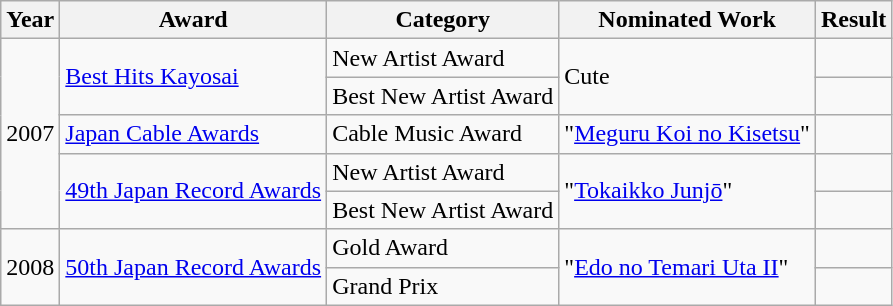<table class="wikitable sortable">
<tr>
<th>Year</th>
<th>Award</th>
<th>Category</th>
<th>Nominated Work</th>
<th>Result</th>
</tr>
<tr>
<td rowspan="5">2007</td>
<td rowspan="2"><a href='#'>Best Hits Kayosai</a></td>
<td>New Artist Award</td>
<td rowspan="2">Cute</td>
<td></td>
</tr>
<tr>
<td>Best New Artist Award</td>
<td></td>
</tr>
<tr>
<td><a href='#'>Japan Cable Awards</a></td>
<td>Cable Music Award</td>
<td>"<a href='#'>Meguru Koi no Kisetsu</a>"</td>
<td></td>
</tr>
<tr>
<td rowspan="2"><a href='#'>49th Japan Record Awards</a></td>
<td>New Artist Award</td>
<td rowspan="2">"<a href='#'>Tokaikko Junjō</a>"</td>
<td></td>
</tr>
<tr>
<td>Best New Artist Award</td>
<td></td>
</tr>
<tr>
<td rowspan="2">2008</td>
<td rowspan="2"><a href='#'>50th Japan Record Awards</a></td>
<td>Gold Award</td>
<td rowspan="2">"<a href='#'>Edo no Temari Uta II</a>"</td>
<td></td>
</tr>
<tr>
<td>Grand Prix</td>
<td></td>
</tr>
</table>
